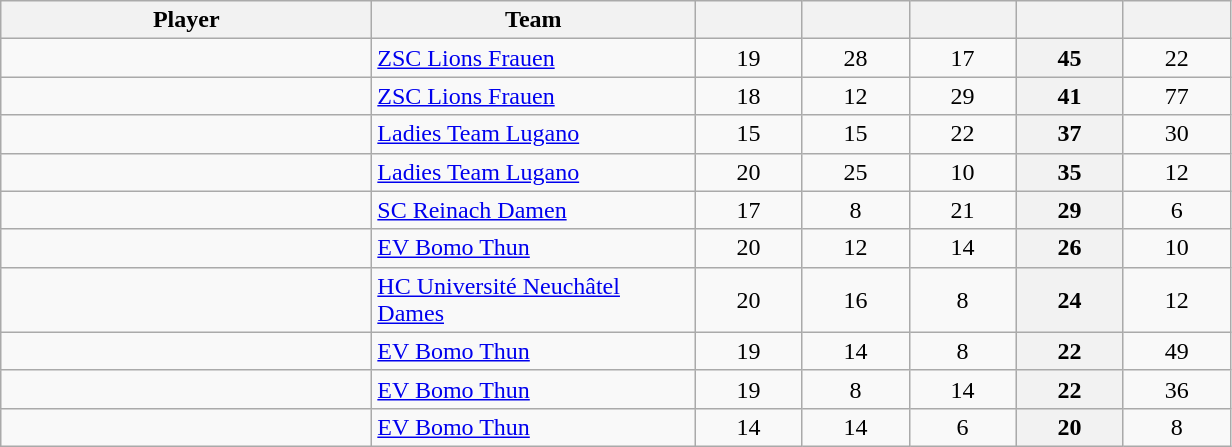<table class="wikitable sortable" style="text-align: center">
<tr>
<th style="width: 15em;">Player</th>
<th style="width: 13em;">Team</th>
<th style="width: 4em;"></th>
<th style="width: 4em;"></th>
<th style="width: 4em;"></th>
<th style="width: 4em;"></th>
<th style="width: 4em;"></th>
</tr>
<tr>
<td style="text-align:left;"> </td>
<td style="text-align:left;"><a href='#'>ZSC Lions Frauen</a></td>
<td>19</td>
<td>28</td>
<td>17</td>
<th>45</th>
<td>22</td>
</tr>
<tr>
<td style="text-align:left;"> </td>
<td style="text-align:left;"><a href='#'>ZSC Lions Frauen</a></td>
<td>18</td>
<td>12</td>
<td>29</td>
<th>41</th>
<td>77</td>
</tr>
<tr>
<td style="text-align:left;"> </td>
<td style="text-align:left;"><a href='#'>Ladies Team Lugano</a></td>
<td>15</td>
<td>15</td>
<td>22</td>
<th>37</th>
<td>30</td>
</tr>
<tr>
<td style="text-align:left;"> </td>
<td style="text-align:left;"><a href='#'>Ladies Team Lugano</a></td>
<td>20</td>
<td>25</td>
<td>10</td>
<th>35</th>
<td>12</td>
</tr>
<tr>
<td style="text-align:left;"> </td>
<td style="text-align:left;"><a href='#'>SC Reinach Damen</a></td>
<td>17</td>
<td>8</td>
<td>21</td>
<th>29</th>
<td>6</td>
</tr>
<tr>
<td style="text-align:left;"> </td>
<td style="text-align:left;"><a href='#'>EV Bomo Thun</a></td>
<td>20</td>
<td>12</td>
<td>14</td>
<th>26</th>
<td>10</td>
</tr>
<tr>
<td style="text-align:left;"> </td>
<td style="text-align:left;"><a href='#'>HC Université Neuchâtel Dames</a></td>
<td>20</td>
<td>16</td>
<td>8</td>
<th>24</th>
<td>12</td>
</tr>
<tr>
<td style="text-align:left;"> </td>
<td style="text-align:left;"><a href='#'>EV Bomo Thun</a></td>
<td>19</td>
<td>14</td>
<td>8</td>
<th>22</th>
<td>49</td>
</tr>
<tr>
<td style="text-align:left;"> </td>
<td style="text-align:left;"><a href='#'>EV Bomo Thun</a></td>
<td>19</td>
<td>8</td>
<td>14</td>
<th>22</th>
<td>36</td>
</tr>
<tr>
<td style="text-align:left;"> </td>
<td style="text-align:left;"><a href='#'>EV Bomo Thun</a></td>
<td>14</td>
<td>14</td>
<td>6</td>
<th>20</th>
<td>8</td>
</tr>
</table>
